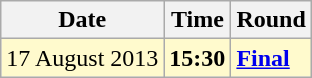<table class="wikitable">
<tr>
<th>Date</th>
<th>Time</th>
<th>Round</th>
</tr>
<tr style=background:lemonchiffon>
<td>17 August 2013</td>
<td><strong>15:30</strong></td>
<td><strong><a href='#'>Final</a></strong></td>
</tr>
</table>
